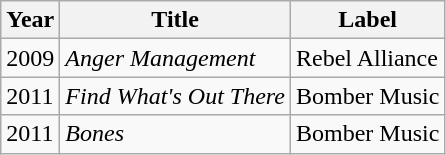<table class="wikitable">
<tr>
<th>Year</th>
<th>Title</th>
<th>Label</th>
</tr>
<tr>
<td>2009</td>
<td><em>Anger Management</em></td>
<td>Rebel Alliance</td>
</tr>
<tr>
<td>2011</td>
<td><em>Find What's Out There</em></td>
<td>Bomber Music</td>
</tr>
<tr>
<td>2011</td>
<td><em>Bones</em></td>
<td>Bomber Music</td>
</tr>
</table>
